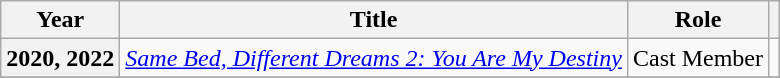<table class="wikitable  plainrowheaders">
<tr>
<th scope="col">Year</th>
<th scope="col">Title</th>
<th scope="col">Role</th>
<th scope="col" class="unsortable"></th>
</tr>
<tr>
<th scope="row">2020, 2022</th>
<td><em><a href='#'>Same Bed, Different Dreams 2: You Are My Destiny</a></em></td>
<td>Cast Member</td>
<td></td>
</tr>
<tr>
</tr>
</table>
